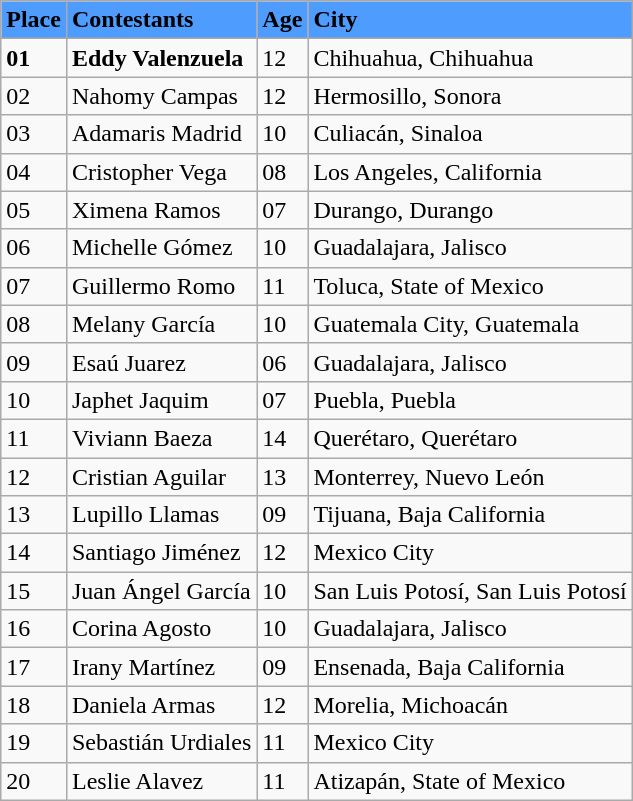<table class="wikitable">
<tr style="background:#4F9CFF; color:Black;">
<td><strong>Place</strong></td>
<td><strong>Contestants</strong></td>
<td><strong>Age</strong></td>
<td><strong>City</strong></td>
</tr>
<tr>
<td><strong>01</strong></td>
<td><strong>Eddy Valenzuela</strong></td>
<td>12</td>
<td>Chihuahua, Chihuahua</td>
</tr>
<tr>
<td>02</td>
<td>Nahomy Campas</td>
<td>12</td>
<td>Hermosillo, Sonora</td>
</tr>
<tr>
<td>03</td>
<td>Adamaris Madrid</td>
<td>10</td>
<td>Culiacán, Sinaloa</td>
</tr>
<tr>
<td>04</td>
<td>Cristopher Vega</td>
<td>08</td>
<td>Los Angeles, California</td>
</tr>
<tr>
<td>05</td>
<td>Ximena Ramos</td>
<td>07</td>
<td>Durango, Durango</td>
</tr>
<tr>
<td>06</td>
<td>Michelle Gómez</td>
<td>10</td>
<td>Guadalajara, Jalisco</td>
</tr>
<tr>
<td>07</td>
<td>Guillermo Romo</td>
<td>11</td>
<td>Toluca, State of Mexico</td>
</tr>
<tr>
<td>08</td>
<td>Melany García</td>
<td>10</td>
<td>Guatemala City, Guatemala</td>
</tr>
<tr>
<td>09</td>
<td>Esaú Juarez</td>
<td>06</td>
<td>Guadalajara, Jalisco</td>
</tr>
<tr>
<td>10</td>
<td>Japhet Jaquim</td>
<td>07</td>
<td>Puebla, Puebla</td>
</tr>
<tr>
<td>11</td>
<td>Viviann Baeza</td>
<td>14</td>
<td>Querétaro, Querétaro</td>
</tr>
<tr>
<td>12</td>
<td>Cristian Aguilar</td>
<td>13</td>
<td>Monterrey, Nuevo León</td>
</tr>
<tr>
<td>13</td>
<td>Lupillo Llamas</td>
<td>09</td>
<td>Tijuana, Baja California</td>
</tr>
<tr>
<td>14</td>
<td>Santiago Jiménez</td>
<td>12</td>
<td>Mexico City</td>
</tr>
<tr>
<td>15</td>
<td>Juan Ángel García</td>
<td>10</td>
<td>San Luis Potosí, San Luis Potosí</td>
</tr>
<tr>
<td>16</td>
<td>Corina Agosto</td>
<td>10</td>
<td>Guadalajara, Jalisco</td>
</tr>
<tr>
<td>17</td>
<td>Irany Martínez</td>
<td>09</td>
<td>Ensenada, Baja California</td>
</tr>
<tr>
<td>18</td>
<td>Daniela Armas</td>
<td>12</td>
<td>Morelia, Michoacán</td>
</tr>
<tr>
<td>19</td>
<td>Sebastián Urdiales</td>
<td>11</td>
<td>Mexico City</td>
</tr>
<tr>
<td>20</td>
<td>Leslie Alavez</td>
<td>11</td>
<td>Atizapán, State of Mexico</td>
</tr>
</table>
